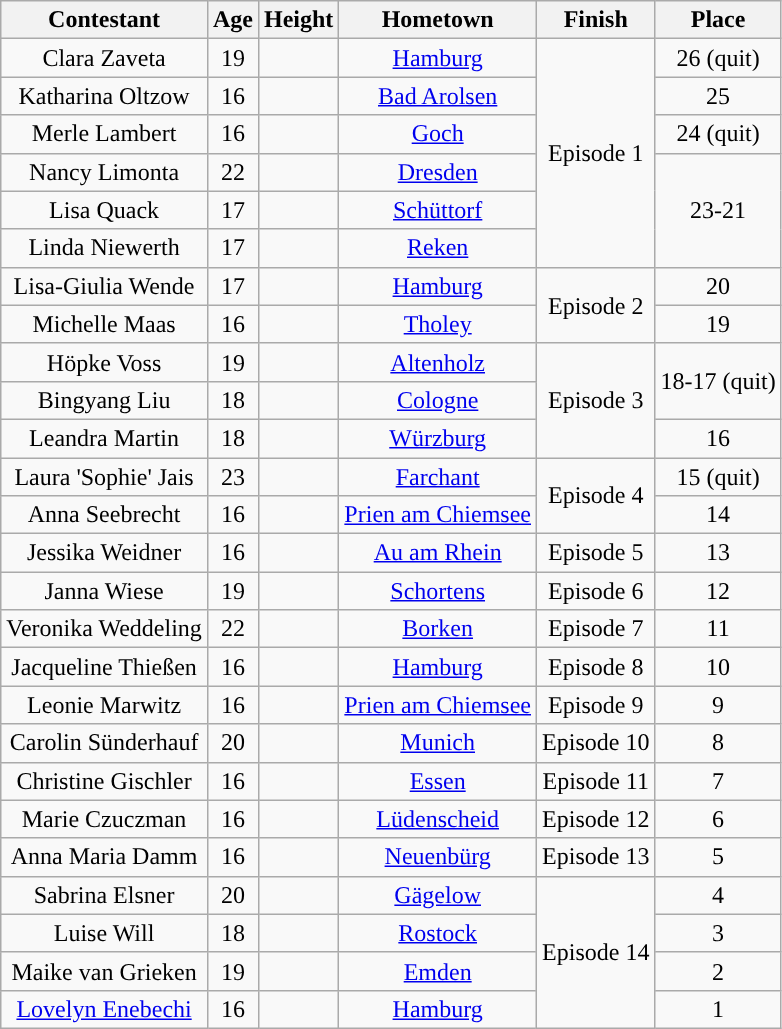<table class="wikitable sortable" style="text-align:center;">
<tr>
<th>Contestant</th>
<th>Age</th>
<th>Height</th>
<th>Hometown</th>
<th>Finish</th>
<th>Place</th>
</tr>
<tr>
<td>Clara Zaveta</td>
<td>19</td>
<td></td>
<td><a href='#'>Hamburg</a></td>
<td rowspan="6">Episode 1</td>
<td>26 (quit)</td>
</tr>
<tr>
<td>Katharina Oltzow</td>
<td>16</td>
<td></td>
<td><a href='#'>Bad Arolsen</a></td>
<td>25</td>
</tr>
<tr>
<td>Merle Lambert</td>
<td>16</td>
<td></td>
<td><a href='#'>Goch</a></td>
<td>24 (quit)</td>
</tr>
<tr>
<td>Nancy Limonta</td>
<td>22</td>
<td></td>
<td><a href='#'>Dresden</a></td>
<td rowspan="3">23-21</td>
</tr>
<tr>
<td>Lisa Quack</td>
<td>17</td>
<td></td>
<td><a href='#'>Schüttorf</a></td>
</tr>
<tr>
<td>Linda Niewerth</td>
<td>17</td>
<td></td>
<td><a href='#'>Reken</a></td>
</tr>
<tr>
<td>Lisa-Giulia Wende</td>
<td>17</td>
<td></td>
<td><a href='#'>Hamburg</a></td>
<td rowspan="2">Episode 2</td>
<td>20</td>
</tr>
<tr>
<td>Michelle Maas</td>
<td>16</td>
<td></td>
<td><a href='#'>Tholey</a></td>
<td>19</td>
</tr>
<tr>
<td>Höpke Voss</td>
<td>19</td>
<td></td>
<td><a href='#'>Altenholz</a></td>
<td rowspan="3">Episode 3</td>
<td rowspan="2">18-17 (quit)</td>
</tr>
<tr>
<td>Bingyang Liu</td>
<td>18</td>
<td></td>
<td><a href='#'>Cologne</a></td>
</tr>
<tr>
<td>Leandra Martin</td>
<td>18</td>
<td></td>
<td><a href='#'>Würzburg</a></td>
<td>16</td>
</tr>
<tr>
<td>Laura 'Sophie' Jais</td>
<td>23</td>
<td></td>
<td><a href='#'>Farchant</a></td>
<td rowspan="2">Episode 4</td>
<td>15 (quit)</td>
</tr>
<tr>
<td>Anna Seebrecht</td>
<td>16</td>
<td></td>
<td><a href='#'>Prien am Chiemsee</a></td>
<td>14</td>
</tr>
<tr>
<td>Jessika Weidner</td>
<td>16</td>
<td></td>
<td><a href='#'>Au am Rhein</a></td>
<td>Episode 5</td>
<td>13</td>
</tr>
<tr>
<td>Janna Wiese</td>
<td>19</td>
<td></td>
<td><a href='#'>Schortens</a></td>
<td>Episode 6</td>
<td>12</td>
</tr>
<tr>
<td>Veronika Weddeling</td>
<td>22</td>
<td></td>
<td><a href='#'>Borken</a></td>
<td>Episode 7</td>
<td>11</td>
</tr>
<tr>
<td>Jacqueline Thießen</td>
<td>16</td>
<td></td>
<td><a href='#'>Hamburg</a></td>
<td>Episode 8</td>
<td>10</td>
</tr>
<tr>
<td>Leonie Marwitz</td>
<td>16</td>
<td></td>
<td><a href='#'>Prien am Chiemsee</a></td>
<td>Episode 9</td>
<td>9</td>
</tr>
<tr>
<td>Carolin Sünderhauf</td>
<td>20</td>
<td></td>
<td><a href='#'>Munich</a></td>
<td>Episode 10</td>
<td>8</td>
</tr>
<tr>
<td>Christine Gischler</td>
<td>16</td>
<td></td>
<td><a href='#'>Essen</a></td>
<td>Episode 11</td>
<td>7</td>
</tr>
<tr>
<td>Marie Czuczman</td>
<td>16</td>
<td></td>
<td><a href='#'>Lüdenscheid</a></td>
<td>Episode 12</td>
<td>6</td>
</tr>
<tr>
<td>Anna Maria Damm</td>
<td>16</td>
<td></td>
<td><a href='#'>Neuenbürg</a></td>
<td>Episode 13</td>
<td>5</td>
</tr>
<tr>
<td>Sabrina Elsner</td>
<td>20</td>
<td></td>
<td><a href='#'>Gägelow</a></td>
<td rowspan="4">Episode 14</td>
<td>4</td>
</tr>
<tr>
<td>Luise Will</td>
<td>18</td>
<td></td>
<td><a href='#'>Rostock</a></td>
<td>3</td>
</tr>
<tr>
<td>Maike van Grieken</td>
<td>19</td>
<td></td>
<td><a href='#'>Emden</a></td>
<td>2</td>
</tr>
<tr>
<td><a href='#'>Lovelyn Enebechi</a></td>
<td>16</td>
<td></td>
<td><a href='#'>Hamburg</a></td>
<td>1</td>
</tr>
</table>
